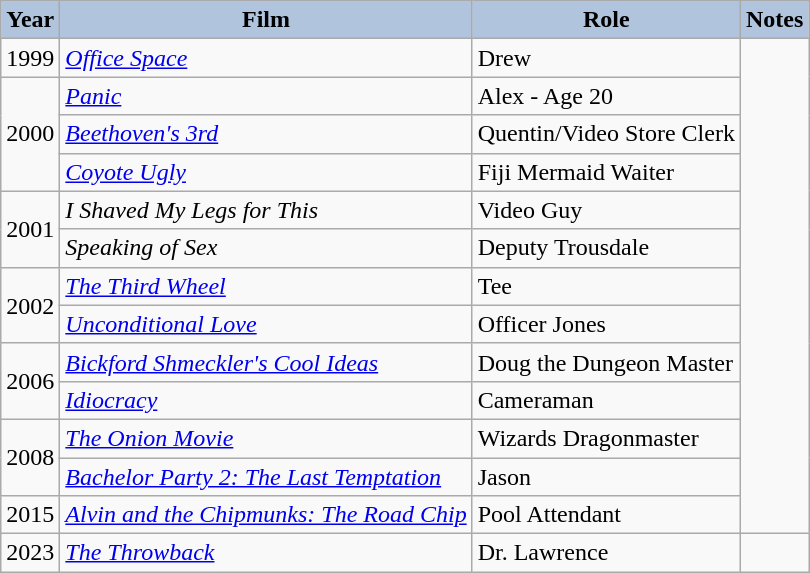<table class="wikitable" styl>
<tr align="center">
<th style="background:#B0C4DE;">Year</th>
<th style="background:#B0C4DE;">Film</th>
<th style="background:#B0C4DE;">Role</th>
<th style="background:#B0C4DE;">Notes</th>
</tr>
<tr>
<td>1999</td>
<td><em><a href='#'>Office Space</a></em></td>
<td>Drew</td>
</tr>
<tr>
<td rowspan=3>2000</td>
<td><em><a href='#'>Panic</a></em></td>
<td>Alex - Age 20</td>
</tr>
<tr>
<td><em><a href='#'>Beethoven's 3rd</a></em></td>
<td>Quentin/Video Store Clerk</td>
</tr>
<tr>
<td><em><a href='#'>Coyote Ugly</a></em></td>
<td>Fiji Mermaid Waiter</td>
</tr>
<tr>
<td rowspan=2>2001</td>
<td><em>I Shaved My Legs for This</em></td>
<td>Video Guy</td>
</tr>
<tr>
<td><em>Speaking of Sex</em></td>
<td>Deputy Trousdale</td>
</tr>
<tr>
<td rowspan=2>2002</td>
<td><em><a href='#'>The Third Wheel</a></em></td>
<td>Tee</td>
</tr>
<tr>
<td><em><a href='#'>Unconditional Love</a></em></td>
<td>Officer Jones</td>
</tr>
<tr>
<td rowspan=2>2006</td>
<td><em><a href='#'>Bickford Shmeckler's Cool Ideas</a></em></td>
<td>Doug the Dungeon Master</td>
</tr>
<tr>
<td><em><a href='#'>Idiocracy</a></em></td>
<td>Cameraman</td>
</tr>
<tr>
<td rowspan=2>2008</td>
<td><em><a href='#'>The Onion Movie</a></em></td>
<td>Wizards Dragonmaster</td>
</tr>
<tr>
<td><em><a href='#'>Bachelor Party 2: The Last Temptation</a></em></td>
<td>Jason</td>
</tr>
<tr>
<td>2015</td>
<td><em><a href='#'>Alvin and the Chipmunks: The Road Chip</a></em></td>
<td>Pool Attendant</td>
</tr>
<tr>
<td>2023</td>
<td><em><a href='#'>The Throwback</a></em></td>
<td>Dr. Lawrence</td>
<td></td>
</tr>
</table>
